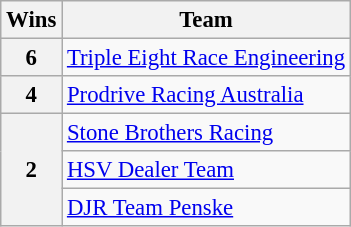<table class="wikitable" style="font-size: 95%;">
<tr>
<th>Wins</th>
<th>Team</th>
</tr>
<tr>
<th>6</th>
<td><a href='#'>Triple Eight Race Engineering</a></td>
</tr>
<tr>
<th>4</th>
<td><a href='#'>Prodrive Racing Australia</a></td>
</tr>
<tr>
<th rowspan="3">2</th>
<td><a href='#'>Stone Brothers Racing</a></td>
</tr>
<tr>
<td><a href='#'>HSV Dealer Team</a></td>
</tr>
<tr>
<td><a href='#'>DJR Team Penske</a></td>
</tr>
</table>
